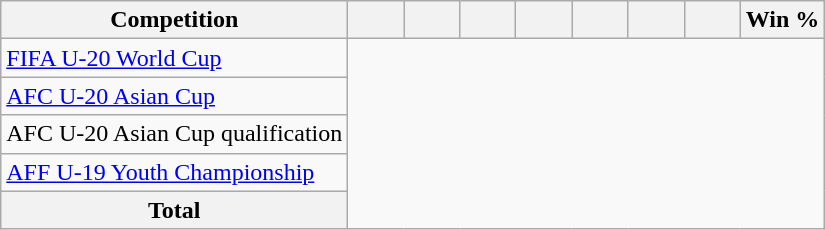<table class="wikitable" style="text-align:center;">
<tr>
<th>Competition</th>
<th width="30"></th>
<th width="30"></th>
<th width="30"></th>
<th width="30"></th>
<th width="30"></th>
<th width="30"></th>
<th width="30"></th>
<th>Win %</th>
</tr>
<tr>
<td align="left"><a href='#'>FIFA U-20 World Cup</a><br></td>
</tr>
<tr>
<td align="left"><a href='#'>AFC U-20 Asian Cup</a><br></td>
</tr>
<tr>
<td align="left">AFC U-20 Asian Cup qualification<br></td>
</tr>
<tr>
<td align="left"><a href='#'>AFF U-19 Youth Championship</a><br></td>
</tr>
<tr>
<th>Total<br></th>
</tr>
</table>
